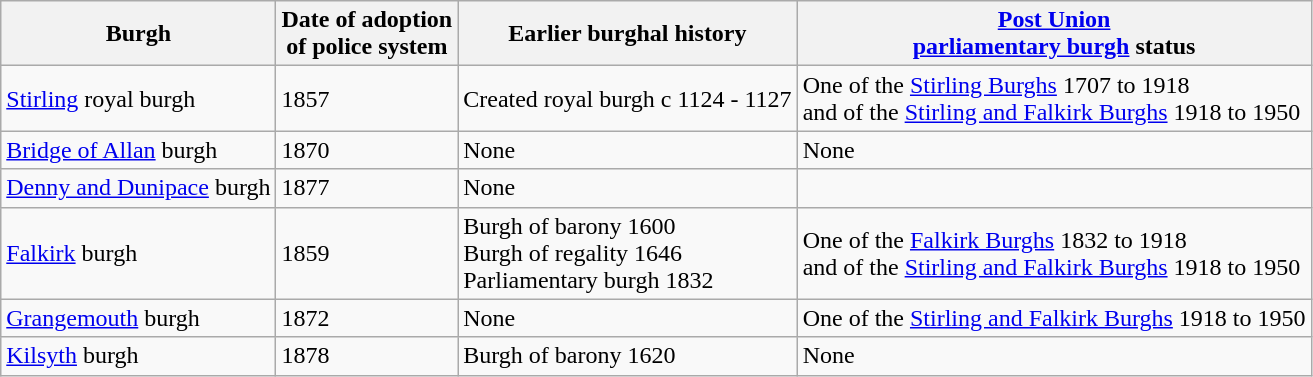<table class="wikitable">
<tr>
<th>Burgh</th>
<th>Date of adoption <br> of police system</th>
<th>Earlier burghal history</th>
<th><a href='#'>Post Union</a> <br> <a href='#'>parliamentary burgh</a> status</th>
</tr>
<tr>
<td><a href='#'>Stirling</a> royal burgh</td>
<td>1857</td>
<td>Created royal burgh c 1124 - 1127</td>
<td>One of the <a href='#'>Stirling Burghs</a> 1707 to 1918 <br> and of the <a href='#'>Stirling and Falkirk Burghs</a> 1918 to 1950</td>
</tr>
<tr>
<td><a href='#'>Bridge of Allan</a> burgh</td>
<td>1870</td>
<td>None</td>
<td>None</td>
</tr>
<tr>
<td><a href='#'>Denny and Dunipace</a> burgh</td>
<td>1877</td>
<td>None</td>
<td></td>
</tr>
<tr>
<td><a href='#'>Falkirk</a> burgh</td>
<td>1859</td>
<td>Burgh of barony 1600 <br> Burgh of regality 1646 <br> Parliamentary burgh 1832</td>
<td>One of the <a href='#'>Falkirk Burghs</a> 1832 to 1918 <br> and of the <a href='#'>Stirling and Falkirk Burghs</a> 1918 to 1950</td>
</tr>
<tr>
<td><a href='#'>Grangemouth</a> burgh</td>
<td>1872</td>
<td>None</td>
<td>One of the <a href='#'>Stirling and Falkirk Burghs</a> 1918 to 1950</td>
</tr>
<tr>
<td><a href='#'>Kilsyth</a> burgh</td>
<td>1878</td>
<td>Burgh of barony 1620</td>
<td>None</td>
</tr>
</table>
